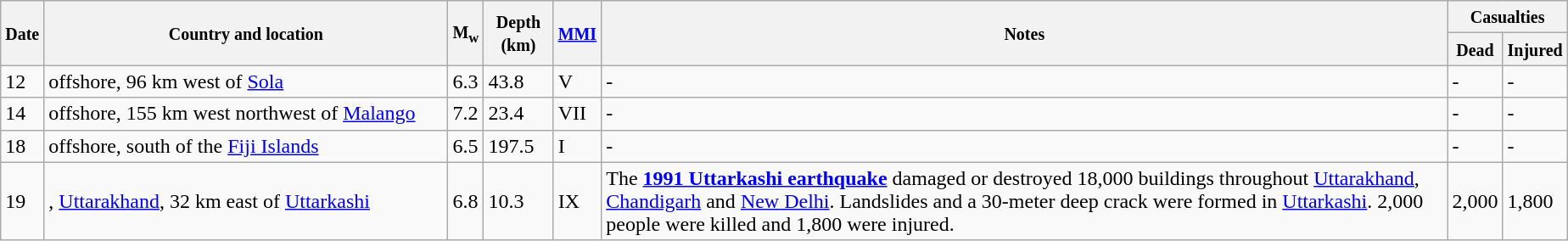<table class="wikitable sortable" style="border:1px black; margin-left:1em;">
<tr>
<th rowspan="2"><small>Date</small></th>
<th rowspan="2" style="width: 310px"><small>Country and location</small></th>
<th rowspan="2"><small>M<sub>w</sub></small></th>
<th rowspan="2"><small>Depth (km)</small></th>
<th rowspan="2"><small><a href='#'>MMI</a></small></th>
<th rowspan="2" class="unsortable"><small>Notes</small></th>
<th colspan="2"><small>Casualties</small></th>
</tr>
<tr>
<th><small>Dead</small></th>
<th><small>Injured</small></th>
</tr>
<tr>
<td>12</td>
<td> offshore, 96 km west of <a href='#'>Sola</a></td>
<td>6.3</td>
<td>43.8</td>
<td>V</td>
<td>-</td>
<td>-</td>
<td>-</td>
</tr>
<tr>
<td>14</td>
<td> offshore, 155 km west northwest of <a href='#'>Malango</a></td>
<td>7.2</td>
<td>23.4</td>
<td>VII</td>
<td>-</td>
<td>-</td>
<td>-</td>
</tr>
<tr>
<td>18</td>
<td> offshore, south of the <a href='#'>Fiji Islands</a></td>
<td>6.5</td>
<td>197.5</td>
<td>I</td>
<td>-</td>
<td>-</td>
<td>-</td>
</tr>
<tr>
<td>19</td>
<td>, <a href='#'>Uttarakhand</a>, 32 km east of <a href='#'>Uttarkashi</a></td>
<td>6.8</td>
<td>10.3</td>
<td>IX</td>
<td>The <strong><a href='#'>1991 Uttarkashi earthquake</a></strong> damaged or destroyed 18,000 buildings throughout <a href='#'>Uttarakhand</a>, <a href='#'>Chandigarh</a> and <a href='#'>New Delhi</a>. Landslides and a 30-meter deep crack were formed in <a href='#'>Uttarkashi</a>. 2,000 people were killed and 1,800 were injured.</td>
<td>2,000</td>
<td>1,800</td>
</tr>
<tr>
</tr>
</table>
